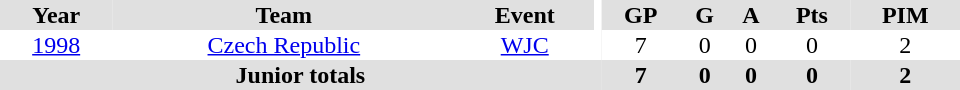<table border="0" cellpadding="1" cellspacing="0" ID="Table3" style="text-align:center; width:40em">
<tr bgcolor="#e0e0e0">
<th>Year</th>
<th>Team</th>
<th>Event</th>
<th rowspan="102" bgcolor="#ffffff"></th>
<th>GP</th>
<th>G</th>
<th>A</th>
<th>Pts</th>
<th>PIM</th>
</tr>
<tr>
<td><a href='#'>1998</a></td>
<td><a href='#'>Czech Republic</a></td>
<td><a href='#'>WJC</a></td>
<td>7</td>
<td>0</td>
<td>0</td>
<td>0</td>
<td>2</td>
</tr>
<tr bgcolor="#e0e0e0">
<th colspan="4">Junior totals</th>
<th>7</th>
<th>0</th>
<th>0</th>
<th>0</th>
<th>2</th>
</tr>
</table>
